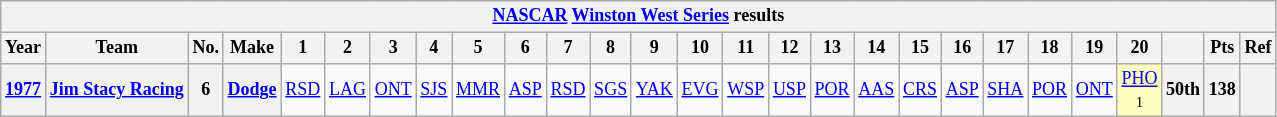<table class="wikitable" style="text-align:center; font-size:75%">
<tr>
<th colspan=27><a href='#'>NASCAR</a> <a href='#'>Winston West Series</a> results</th>
</tr>
<tr>
<th>Year</th>
<th>Team</th>
<th>No.</th>
<th>Make</th>
<th>1</th>
<th>2</th>
<th>3</th>
<th>4</th>
<th>5</th>
<th>6</th>
<th>7</th>
<th>8</th>
<th>9</th>
<th>10</th>
<th>11</th>
<th>12</th>
<th>13</th>
<th>14</th>
<th>15</th>
<th>16</th>
<th>17</th>
<th>18</th>
<th>19</th>
<th>20</th>
<th></th>
<th>Pts</th>
<th>Ref</th>
</tr>
<tr>
<th><a href='#'>1977</a></th>
<th nowrap><a href='#'>Jim Stacy Racing</a></th>
<th>6</th>
<th><a href='#'>Dodge</a></th>
<td><a href='#'>RSD</a></td>
<td><a href='#'>LAG</a></td>
<td><a href='#'>ONT</a></td>
<td><a href='#'>SJS</a></td>
<td><a href='#'>MMR</a></td>
<td><a href='#'>ASP</a></td>
<td><a href='#'>RSD</a></td>
<td><a href='#'>SGS</a></td>
<td><a href='#'>YAK</a></td>
<td><a href='#'>EVG</a></td>
<td><a href='#'>WSP</a></td>
<td><a href='#'>USP</a></td>
<td><a href='#'>POR</a></td>
<td><a href='#'>AAS</a></td>
<td><a href='#'>CRS</a></td>
<td><a href='#'>ASP</a></td>
<td><a href='#'>SHA</a></td>
<td><a href='#'>POR</a></td>
<td><a href='#'>ONT</a></td>
<td style="background:#FFFFBF;"><a href='#'>PHO</a> <br><small>1</small></td>
<th>50th</th>
<th>138</th>
<th></th>
</tr>
</table>
